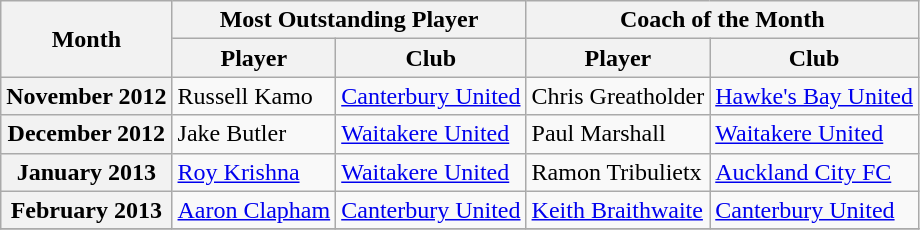<table class="wikitable">
<tr>
<th rowspan="2">Month</th>
<th colspan="2">Most Outstanding Player</th>
<th colspan="2">Coach of the Month</th>
</tr>
<tr>
<th>Player</th>
<th>Club</th>
<th>Player</th>
<th>Club</th>
</tr>
<tr>
<th>November 2012</th>
<td> Russell Kamo</td>
<td><a href='#'>Canterbury United</a></td>
<td> Chris Greatholder</td>
<td><a href='#'>Hawke's Bay United</a></td>
</tr>
<tr>
<th>December 2012</th>
<td> Jake Butler</td>
<td><a href='#'>Waitakere United</a></td>
<td> Paul Marshall</td>
<td><a href='#'>Waitakere United</a></td>
</tr>
<tr>
<th>January 2013</th>
<td> <a href='#'>Roy Krishna</a></td>
<td><a href='#'>Waitakere United</a></td>
<td> Ramon Tribulietx</td>
<td><a href='#'>Auckland City FC</a></td>
</tr>
<tr>
<th>February 2013</th>
<td> <a href='#'>Aaron Clapham</a></td>
<td><a href='#'>Canterbury United</a></td>
<td> <a href='#'>Keith Braithwaite</a></td>
<td><a href='#'>Canterbury United</a></td>
</tr>
<tr>
</tr>
</table>
